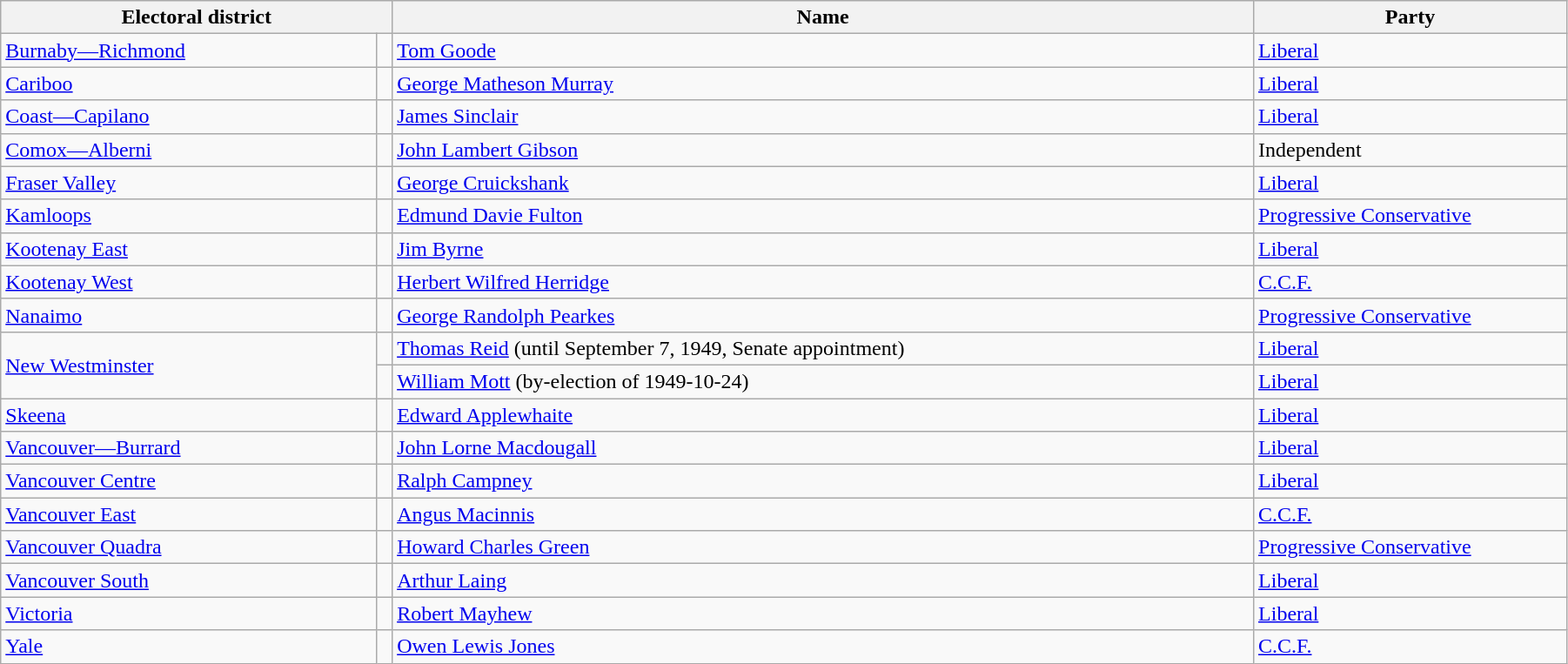<table class="wikitable" width=95%>
<tr>
<th colspan=2 width=25%>Electoral district</th>
<th>Name</th>
<th width=20%>Party</th>
</tr>
<tr>
<td width=24%><a href='#'>Burnaby—Richmond</a></td>
<td></td>
<td><a href='#'>Tom Goode</a></td>
<td><a href='#'>Liberal</a></td>
</tr>
<tr>
<td><a href='#'>Cariboo</a></td>
<td></td>
<td><a href='#'>George Matheson Murray</a></td>
<td><a href='#'>Liberal</a></td>
</tr>
<tr>
<td><a href='#'>Coast—Capilano</a></td>
<td></td>
<td><a href='#'>James Sinclair</a></td>
<td><a href='#'>Liberal</a></td>
</tr>
<tr>
<td><a href='#'>Comox—Alberni</a></td>
<td></td>
<td><a href='#'>John Lambert Gibson</a></td>
<td>Independent</td>
</tr>
<tr>
<td><a href='#'>Fraser Valley</a></td>
<td></td>
<td><a href='#'>George Cruickshank</a></td>
<td><a href='#'>Liberal</a></td>
</tr>
<tr>
<td><a href='#'>Kamloops</a></td>
<td></td>
<td><a href='#'>Edmund Davie Fulton</a></td>
<td><a href='#'>Progressive Conservative</a></td>
</tr>
<tr>
<td><a href='#'>Kootenay East</a></td>
<td></td>
<td><a href='#'>Jim Byrne</a></td>
<td><a href='#'>Liberal</a></td>
</tr>
<tr>
<td><a href='#'>Kootenay West</a></td>
<td></td>
<td><a href='#'>Herbert Wilfred Herridge</a></td>
<td><a href='#'>C.C.F.</a></td>
</tr>
<tr>
<td><a href='#'>Nanaimo</a></td>
<td></td>
<td><a href='#'>George Randolph Pearkes</a></td>
<td><a href='#'>Progressive Conservative</a></td>
</tr>
<tr>
<td rowspan=2><a href='#'>New Westminster</a></td>
<td></td>
<td><a href='#'>Thomas Reid</a> (until September 7, 1949, Senate appointment)</td>
<td><a href='#'>Liberal</a></td>
</tr>
<tr>
<td></td>
<td><a href='#'>William Mott</a> (by-election of 1949-10-24)</td>
<td><a href='#'>Liberal</a></td>
</tr>
<tr>
<td><a href='#'>Skeena</a></td>
<td></td>
<td><a href='#'>Edward Applewhaite</a></td>
<td><a href='#'>Liberal</a></td>
</tr>
<tr>
<td><a href='#'>Vancouver—Burrard</a></td>
<td></td>
<td><a href='#'>John Lorne Macdougall</a></td>
<td><a href='#'>Liberal</a></td>
</tr>
<tr>
<td><a href='#'>Vancouver Centre</a></td>
<td></td>
<td><a href='#'>Ralph Campney</a></td>
<td><a href='#'>Liberal</a></td>
</tr>
<tr>
<td><a href='#'>Vancouver East</a></td>
<td></td>
<td><a href='#'>Angus Macinnis</a></td>
<td><a href='#'>C.C.F.</a></td>
</tr>
<tr>
<td><a href='#'>Vancouver Quadra</a></td>
<td></td>
<td><a href='#'>Howard Charles Green</a></td>
<td><a href='#'>Progressive Conservative</a></td>
</tr>
<tr>
<td><a href='#'>Vancouver South</a></td>
<td></td>
<td><a href='#'>Arthur Laing</a></td>
<td><a href='#'>Liberal</a></td>
</tr>
<tr>
<td><a href='#'>Victoria</a></td>
<td></td>
<td><a href='#'>Robert Mayhew</a></td>
<td><a href='#'>Liberal</a></td>
</tr>
<tr>
<td><a href='#'>Yale</a></td>
<td></td>
<td><a href='#'>Owen Lewis Jones</a></td>
<td><a href='#'>C.C.F.</a></td>
</tr>
</table>
